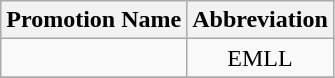<table class="wikitable">
<tr>
<th>Promotion Name</th>
<th>Abbreviation</th>
</tr>
<tr>
<td></td>
<td align=center>EMLL</td>
</tr>
<tr>
</tr>
</table>
